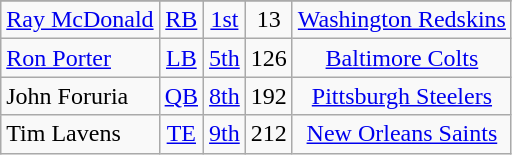<table class="wikitable" style="text-align:center">
<tr>
</tr>
<tr>
<td align=left><a href='#'>Ray McDonald</a></td>
<td><a href='#'>RB</a></td>
<td><a href='#'>1st</a></td>
<td>13</td>
<td><a href='#'>Washington Redskins</a></td>
</tr>
<tr>
<td align=left><a href='#'>Ron Porter</a></td>
<td><a href='#'>LB</a></td>
<td><a href='#'>5th</a></td>
<td>126</td>
<td><a href='#'>Baltimore Colts</a></td>
</tr>
<tr>
<td align=left>John Foruria</td>
<td><a href='#'>QB</a></td>
<td><a href='#'>8th</a></td>
<td>192</td>
<td><a href='#'>Pittsburgh Steelers</a></td>
</tr>
<tr>
<td align=left>Tim Lavens</td>
<td><a href='#'>TE</a></td>
<td><a href='#'>9th</a></td>
<td>212</td>
<td><a href='#'>New Orleans Saints</a></td>
</tr>
</table>
